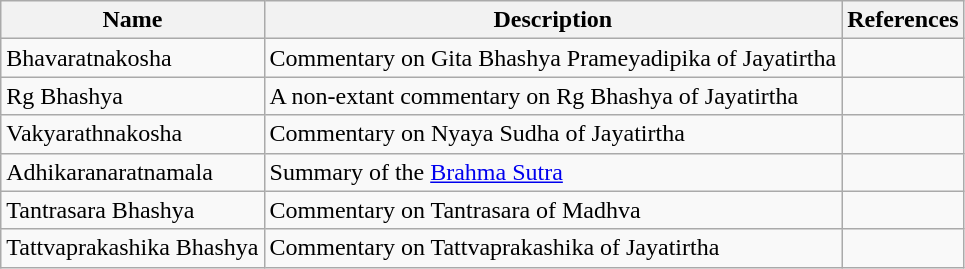<table class="wikitable">
<tr>
<th>Name</th>
<th>Description</th>
<th>References</th>
</tr>
<tr>
<td>Bhavaratnakosha</td>
<td>Commentary on Gita Bhashya Prameyadipika of Jayatirtha</td>
<td></td>
</tr>
<tr>
<td>Rg Bhashya</td>
<td>A non-extant commentary on Rg Bhashya of Jayatirtha</td>
<td></td>
</tr>
<tr>
<td>Vakyarathnakosha</td>
<td>Commentary on Nyaya Sudha of Jayatirtha</td>
<td></td>
</tr>
<tr>
<td>Adhikaranaratnamala</td>
<td>Summary of the <a href='#'>Brahma Sutra</a></td>
<td></td>
</tr>
<tr>
<td>Tantrasara Bhashya</td>
<td>Commentary on Tantrasara of Madhva</td>
<td></td>
</tr>
<tr>
<td>Tattvaprakashika Bhashya</td>
<td>Commentary on Tattvaprakashika of Jayatirtha</td>
<td></td>
</tr>
</table>
